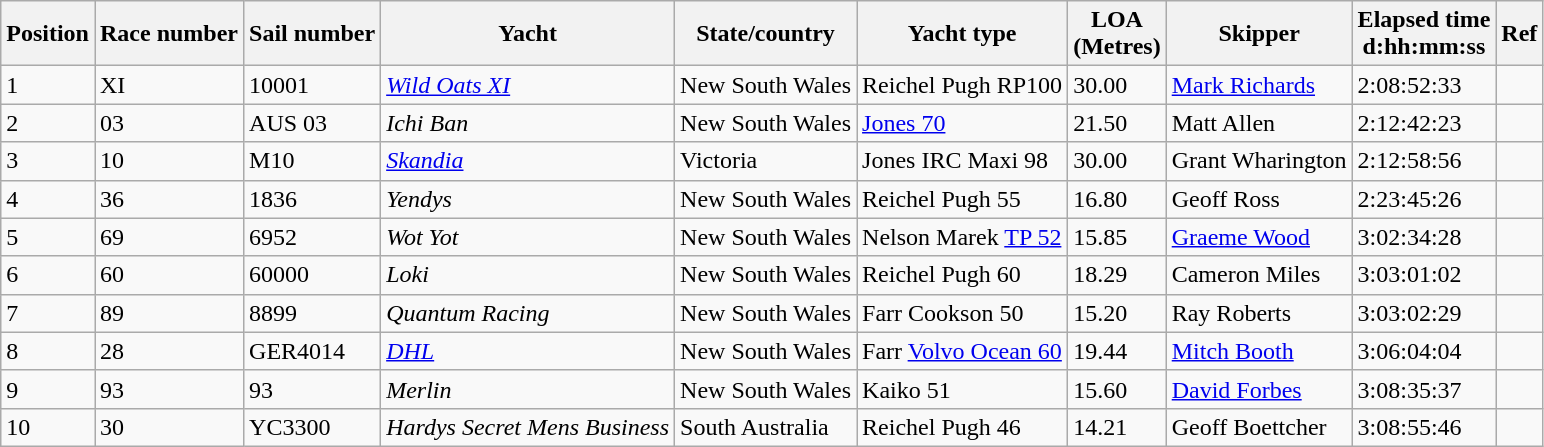<table class="wikitable">
<tr>
<th>Position</th>
<th>Race number</th>
<th>Sail number</th>
<th>Yacht</th>
<th>State/country</th>
<th>Yacht type</th>
<th>LOA <br>(Metres)</th>
<th>Skipper</th>
<th>Elapsed time <br>d:hh:mm:ss</th>
<th>Ref</th>
</tr>
<tr>
<td>1</td>
<td>XI</td>
<td>10001</td>
<td><em><a href='#'>Wild Oats XI</a></em></td>
<td> New South Wales</td>
<td>Reichel Pugh RP100</td>
<td>30.00</td>
<td><a href='#'>Mark Richards</a></td>
<td>2:08:52:33</td>
<td></td>
</tr>
<tr>
<td>2</td>
<td>03</td>
<td>AUS 03</td>
<td><em>Ichi Ban</em></td>
<td> New South Wales</td>
<td><a href='#'>Jones 70</a></td>
<td>21.50</td>
<td>Matt Allen</td>
<td>2:12:42:23</td>
<td></td>
</tr>
<tr>
<td>3</td>
<td>10</td>
<td>M10</td>
<td><em><a href='#'>Skandia</a></em></td>
<td> Victoria</td>
<td>Jones IRC Maxi 98</td>
<td>30.00</td>
<td>Grant Wharington</td>
<td>2:12:58:56</td>
<td></td>
</tr>
<tr>
<td>4</td>
<td>36</td>
<td>1836</td>
<td><em>Yendys</em></td>
<td> New South Wales</td>
<td>Reichel Pugh 55</td>
<td>16.80</td>
<td>Geoff Ross</td>
<td>2:23:45:26</td>
<td></td>
</tr>
<tr>
<td>5</td>
<td>69</td>
<td>6952</td>
<td><em>Wot Yot</em></td>
<td> New South Wales</td>
<td>Nelson Marek <a href='#'>TP 52</a></td>
<td>15.85</td>
<td><a href='#'>Graeme Wood</a></td>
<td>3:02:34:28</td>
<td></td>
</tr>
<tr>
<td>6</td>
<td>60</td>
<td>60000</td>
<td><em>Loki</em></td>
<td> New South Wales</td>
<td>Reichel Pugh 60</td>
<td>18.29</td>
<td>Cameron Miles</td>
<td>3:03:01:02</td>
<td></td>
</tr>
<tr>
<td>7</td>
<td>89</td>
<td>8899</td>
<td><em>Quantum Racing</em></td>
<td> New South Wales</td>
<td>Farr Cookson 50</td>
<td>15.20</td>
<td>Ray Roberts</td>
<td>3:03:02:29</td>
<td></td>
</tr>
<tr>
<td>8</td>
<td>28</td>
<td>GER4014</td>
<td><em><a href='#'>DHL</a></em></td>
<td> New South Wales</td>
<td>Farr <a href='#'>Volvo Ocean 60</a></td>
<td>19.44</td>
<td><a href='#'>Mitch Booth</a></td>
<td>3:06:04:04</td>
<td></td>
</tr>
<tr>
<td>9</td>
<td>93</td>
<td>93</td>
<td><em>Merlin</em></td>
<td> New South Wales</td>
<td>Kaiko 51</td>
<td>15.60</td>
<td><a href='#'>David Forbes</a></td>
<td>3:08:35:37</td>
<td></td>
</tr>
<tr>
<td>10</td>
<td>30</td>
<td>YC3300</td>
<td><em>Hardys Secret Mens Business</em></td>
<td> South Australia</td>
<td>Reichel Pugh 46</td>
<td>14.21</td>
<td>Geoff Boettcher</td>
<td>3:08:55:46</td>
<td></td>
</tr>
</table>
